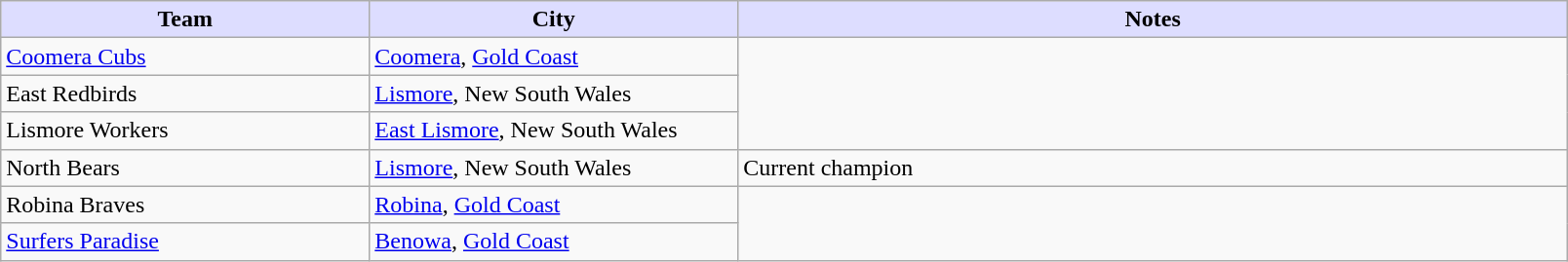<table class="wikitable">
<tr>
<th style="background:#ddf; width:20%;">Team</th>
<th style="background:#ddf; width:20%;">City</th>
<th style="background:#ddf; width:45%;">Notes</th>
</tr>
<tr>
<td><a href='#'>Coomera Cubs</a></td>
<td><a href='#'>Coomera</a>, <a href='#'>Gold Coast</a></td>
</tr>
<tr>
<td>East Redbirds</td>
<td><a href='#'>Lismore</a>, New South Wales</td>
</tr>
<tr>
<td>Lismore Workers</td>
<td><a href='#'>East Lismore</a>, New South Wales</td>
</tr>
<tr>
<td>North Bears</td>
<td><a href='#'>Lismore</a>, New South Wales</td>
<td>Current champion</td>
</tr>
<tr>
<td>Robina Braves</td>
<td><a href='#'>Robina</a>, <a href='#'>Gold Coast</a></td>
</tr>
<tr>
<td><a href='#'>Surfers Paradise</a></td>
<td><a href='#'>Benowa</a>, <a href='#'>Gold Coast</a></td>
</tr>
</table>
